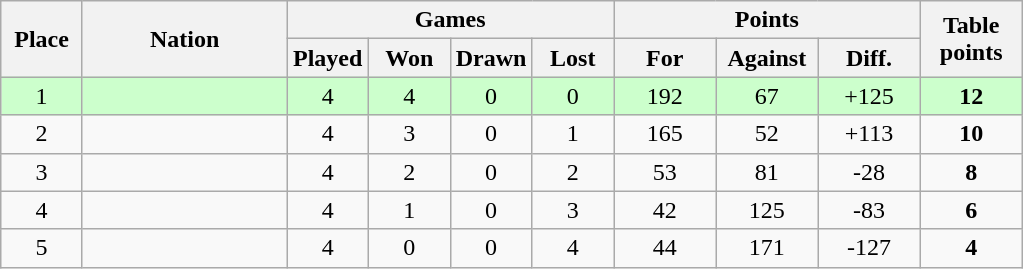<table class="wikitable" style="text-align:center">
<tr>
<th rowspan="2" style="width:8%">Place</th>
<th rowspan="2" style="width:20%">Nation</th>
<th colspan="4" style="width:32%">Games</th>
<th colspan="3" style="width:30%">Points</th>
<th rowspan="2" style="width:10%">Table<br>points</th>
</tr>
<tr>
<th style="width:8%">Played</th>
<th style="width:8%">Won</th>
<th style="width:8%">Drawn</th>
<th style="width:8%">Lost</th>
<th style="width:10%">For</th>
<th style="width:10%">Against</th>
<th style="width:10%">Diff.</th>
</tr>
<tr style="background:#cfc">
<td>1</td>
<td align=left><strong></strong></td>
<td>4</td>
<td>4</td>
<td>0</td>
<td>0</td>
<td>192</td>
<td>67</td>
<td>+125</td>
<td><strong>12</strong></td>
</tr>
<tr>
<td>2</td>
<td align=left></td>
<td>4</td>
<td>3</td>
<td>0</td>
<td>1</td>
<td>165</td>
<td>52</td>
<td>+113</td>
<td><strong>10</strong></td>
</tr>
<tr>
<td>3</td>
<td align=left></td>
<td>4</td>
<td>2</td>
<td>0</td>
<td>2</td>
<td>53</td>
<td>81</td>
<td>-28</td>
<td><strong>8</strong></td>
</tr>
<tr>
<td>4</td>
<td align=left></td>
<td>4</td>
<td>1</td>
<td>0</td>
<td>3</td>
<td>42</td>
<td>125</td>
<td>-83</td>
<td><strong>6</strong></td>
</tr>
<tr>
<td>5</td>
<td align=left><em></em></td>
<td>4</td>
<td>0</td>
<td>0</td>
<td>4</td>
<td>44</td>
<td>171</td>
<td>-127</td>
<td><strong>4</strong></td>
</tr>
</table>
